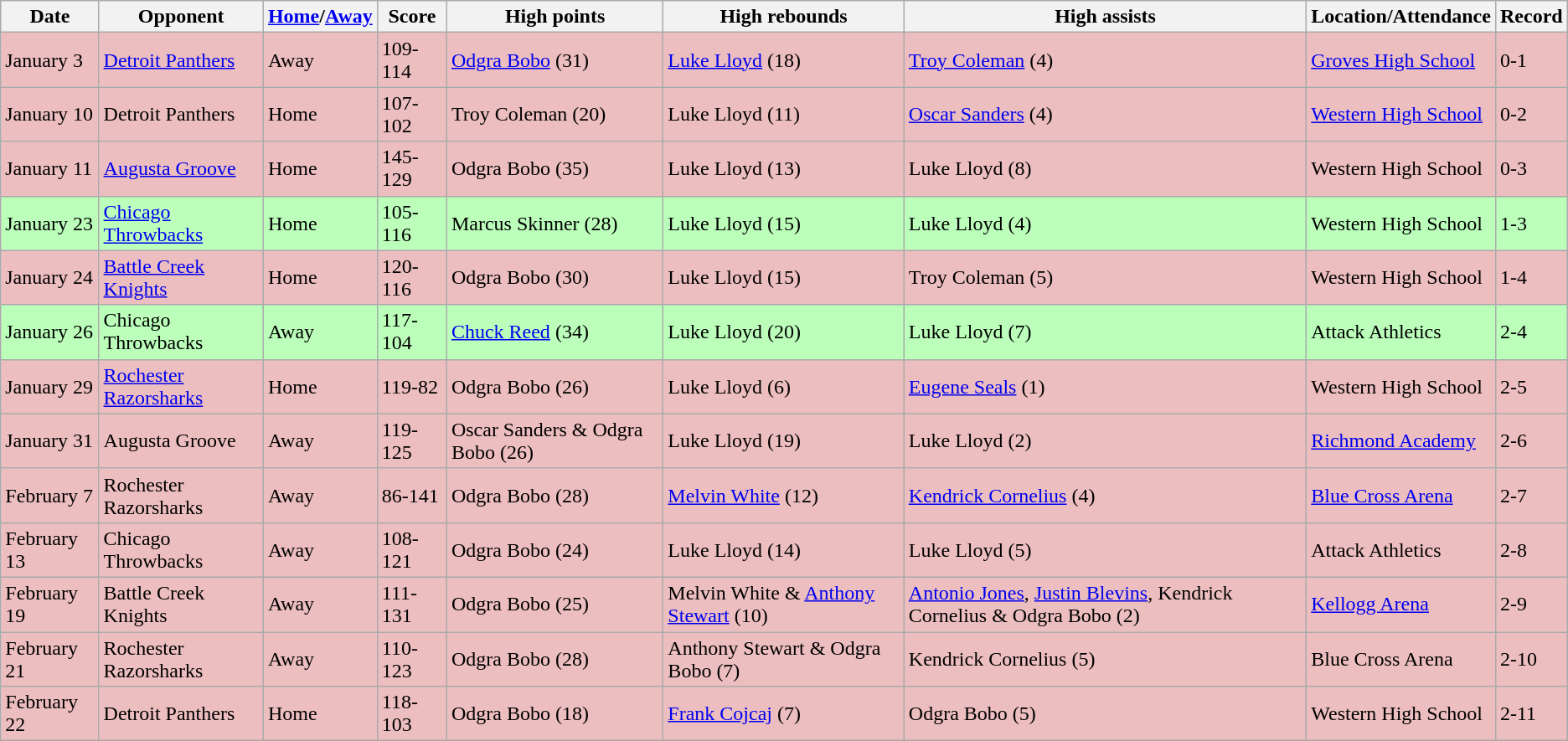<table class="wikitable">
<tr>
<th>Date</th>
<th>Opponent</th>
<th><a href='#'>Home</a>/<a href='#'>Away</a></th>
<th>Score</th>
<th>High points</th>
<th>High rebounds</th>
<th>High assists</th>
<th>Location/Attendance</th>
<th>Record</th>
</tr>
<tr bgcolor="#edbebf">
<td>January 3</td>
<td><a href='#'>Detroit Panthers</a></td>
<td>Away</td>
<td>109-114</td>
<td><a href='#'>Odgra Bobo</a> (31)</td>
<td><a href='#'>Luke Lloyd</a> (18)</td>
<td><a href='#'>Troy Coleman</a> (4)</td>
<td><a href='#'>Groves High School</a></td>
<td>0-1</td>
</tr>
<tr bgcolor="#edbebf">
<td>January 10</td>
<td>Detroit Panthers</td>
<td>Home</td>
<td>107-102</td>
<td>Troy Coleman (20)</td>
<td>Luke Lloyd (11)</td>
<td><a href='#'>Oscar Sanders</a> (4)</td>
<td><a href='#'>Western High School</a></td>
<td>0-2</td>
</tr>
<tr bgcolor="#edbebf">
<td>January 11</td>
<td><a href='#'>Augusta Groove</a></td>
<td>Home</td>
<td>145-129</td>
<td>Odgra Bobo (35)</td>
<td>Luke Lloyd (13)</td>
<td>Luke Lloyd (8)</td>
<td>Western High School</td>
<td>0-3</td>
</tr>
<tr bgcolor="#bbffbb">
<td>January 23</td>
<td><a href='#'>Chicago Throwbacks</a></td>
<td>Home</td>
<td>105-116</td>
<td>Marcus Skinner (28)</td>
<td>Luke Lloyd (15)</td>
<td>Luke Lloyd (4)</td>
<td>Western High School</td>
<td>1-3</td>
</tr>
<tr bgcolor="#edbebf">
<td>January 24</td>
<td><a href='#'>Battle Creek Knights</a></td>
<td>Home</td>
<td>120-116</td>
<td>Odgra Bobo (30)</td>
<td>Luke Lloyd (15)</td>
<td>Troy Coleman (5)</td>
<td>Western High School</td>
<td>1-4</td>
</tr>
<tr bgcolor="#bbffbb">
<td>January 26</td>
<td>Chicago Throwbacks</td>
<td>Away</td>
<td>117-104</td>
<td><a href='#'>Chuck Reed</a> (34)</td>
<td>Luke Lloyd (20)</td>
<td>Luke Lloyd (7)</td>
<td>Attack Athletics</td>
<td>2-4</td>
</tr>
<tr bgcolor="#edbebf">
<td>January 29</td>
<td><a href='#'>Rochester Razorsharks</a></td>
<td>Home</td>
<td>119-82</td>
<td>Odgra Bobo (26)</td>
<td>Luke Lloyd (6)</td>
<td><a href='#'>Eugene Seals</a> (1)</td>
<td>Western High School</td>
<td>2-5</td>
</tr>
<tr bgcolor="#edbebf">
<td>January 31</td>
<td>Augusta Groove</td>
<td>Away</td>
<td>119-125</td>
<td>Oscar Sanders & Odgra Bobo (26)</td>
<td>Luke Lloyd (19)</td>
<td>Luke Lloyd (2)</td>
<td><a href='#'>Richmond Academy</a></td>
<td>2-6</td>
</tr>
<tr bgcolor="#edbebf">
<td>February 7</td>
<td>Rochester Razorsharks</td>
<td>Away</td>
<td>86-141</td>
<td>Odgra Bobo (28)</td>
<td><a href='#'>Melvin White</a> (12)</td>
<td><a href='#'>Kendrick Cornelius</a> (4)</td>
<td><a href='#'>Blue Cross Arena</a></td>
<td>2-7</td>
</tr>
<tr bgcolor="#edbebf">
<td>February 13</td>
<td>Chicago Throwbacks</td>
<td>Away</td>
<td>108-121</td>
<td>Odgra Bobo (24)</td>
<td>Luke Lloyd (14)</td>
<td>Luke Lloyd (5)</td>
<td>Attack Athletics</td>
<td>2-8</td>
</tr>
<tr bgcolor="#edbebf">
<td>February 19</td>
<td>Battle Creek Knights</td>
<td>Away</td>
<td>111-131</td>
<td>Odgra Bobo (25)</td>
<td>Melvin White & <a href='#'>Anthony Stewart</a> (10)</td>
<td><a href='#'>Antonio Jones</a>, <a href='#'>Justin Blevins</a>, Kendrick Cornelius & Odgra Bobo (2)</td>
<td><a href='#'>Kellogg Arena</a></td>
<td>2-9</td>
</tr>
<tr bgcolor="#edbebf">
<td>February 21</td>
<td>Rochester Razorsharks</td>
<td>Away</td>
<td>110-123</td>
<td>Odgra Bobo (28)</td>
<td>Anthony Stewart & Odgra Bobo (7)</td>
<td>Kendrick Cornelius (5)</td>
<td>Blue Cross Arena</td>
<td>2-10</td>
</tr>
<tr bgcolor="#edbebf">
<td>February 22</td>
<td>Detroit Panthers</td>
<td>Home</td>
<td>118-103</td>
<td>Odgra Bobo (18)</td>
<td><a href='#'>Frank Cojcaj</a> (7)</td>
<td>Odgra Bobo (5)</td>
<td>Western High School</td>
<td>2-11</td>
</tr>
</table>
